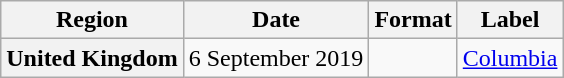<table class="wikitable plainrowheaders">
<tr>
<th>Region</th>
<th>Date</th>
<th>Format</th>
<th>Label</th>
</tr>
<tr>
<th scope="row">United Kingdom</th>
<td>6 September 2019</td>
<td></td>
<td><a href='#'>Columbia</a></td>
</tr>
</table>
